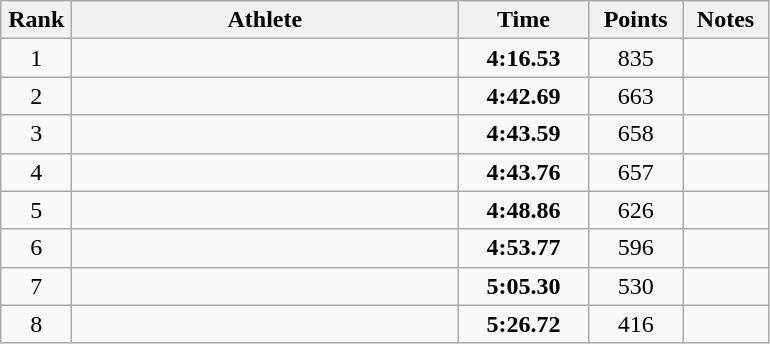<table class="wikitable" style="text-align:center">
<tr>
<th width=40>Rank</th>
<th width=250>Athlete</th>
<th width=80>Time</th>
<th width=55>Points</th>
<th width=50>Notes</th>
</tr>
<tr>
<td>1</td>
<td align="left"></td>
<td><strong>4:16.53</strong></td>
<td>835</td>
<td></td>
</tr>
<tr>
<td>2</td>
<td align="left"></td>
<td><strong>4:42.69</strong></td>
<td>663</td>
<td></td>
</tr>
<tr>
<td>3</td>
<td align="left"></td>
<td><strong>4:43.59</strong></td>
<td>658</td>
<td></td>
</tr>
<tr>
<td>4</td>
<td align="left"></td>
<td><strong>4:43.76</strong></td>
<td>657</td>
<td></td>
</tr>
<tr>
<td>5</td>
<td align="left"></td>
<td><strong>4:48.86</strong></td>
<td>626</td>
<td></td>
</tr>
<tr>
<td>6</td>
<td align="left"></td>
<td><strong>4:53.77</strong></td>
<td>596</td>
<td></td>
</tr>
<tr>
<td>7</td>
<td align="left"></td>
<td><strong>5:05.30</strong></td>
<td>530</td>
<td></td>
</tr>
<tr>
<td>8</td>
<td align="left"></td>
<td><strong>5:26.72</strong></td>
<td>416</td>
<td></td>
</tr>
</table>
